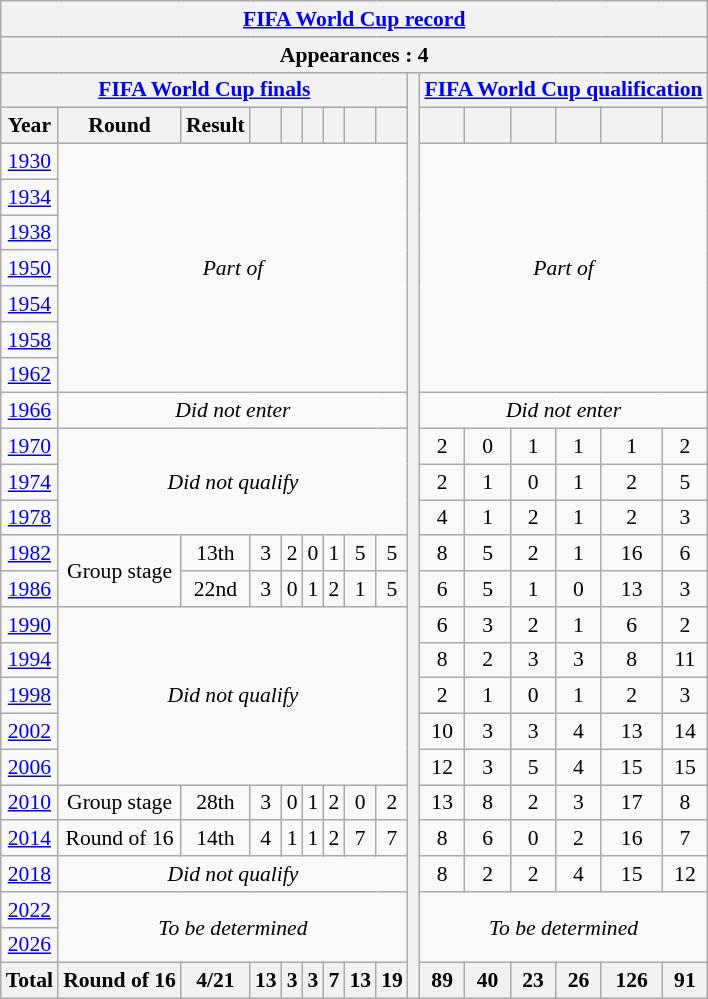<table class="wikitable" style="text-align: center;font-size:90%;">
<tr>
<th colspan=16><a href='#'>FIFA World Cup record</a></th>
</tr>
<tr>
<th colspan=16>Appearances : 4</th>
</tr>
<tr>
<th colspan="9"><a href='#'>FIFA World Cup finals</a></th>
<th width="1" rowspan="26"></th>
<th colspan="6"><a href='#'>FIFA World Cup qualification</a></th>
</tr>
<tr>
<th>Year</th>
<th>Round</th>
<th>Result</th>
<th></th>
<th></th>
<th></th>
<th></th>
<th></th>
<th></th>
<th></th>
<th></th>
<th></th>
<th></th>
<th></th>
<th></th>
</tr>
<tr>
<td> <a href='#'>1930</a></td>
<td colspan=8 rowspan=7><em>Part of </em></td>
<td colspan=6 rowspan=7><em>Part of </em></td>
</tr>
<tr>
<td> <a href='#'>1934</a></td>
</tr>
<tr>
<td> <a href='#'>1938</a></td>
</tr>
<tr>
<td> <a href='#'>1950</a></td>
</tr>
<tr>
<td> <a href='#'>1954</a></td>
</tr>
<tr>
<td> <a href='#'>1958</a></td>
</tr>
<tr>
<td> <a href='#'>1962</a></td>
</tr>
<tr>
<td> <a href='#'>1966</a></td>
<td colspan=8><em>Did not enter</em></td>
<td colspan=6><em>Did not enter</em></td>
</tr>
<tr>
<td> <a href='#'>1970</a></td>
<td colspan=8 rowspan=3><em>Did not qualify</em></td>
<td>2</td>
<td>0</td>
<td>1</td>
<td>1</td>
<td>1</td>
<td>2</td>
</tr>
<tr>
<td> <a href='#'>1974</a></td>
<td>2</td>
<td>1</td>
<td>0</td>
<td>1</td>
<td>2</td>
<td>5</td>
</tr>
<tr>
<td> <a href='#'>1978</a></td>
<td>4</td>
<td>1</td>
<td>2</td>
<td>1</td>
<td>2</td>
<td>3</td>
</tr>
<tr>
<td> <a href='#'>1982</a></td>
<td rowspan=2>Group stage</td>
<td>13th</td>
<td>3</td>
<td>2</td>
<td>0</td>
<td>1</td>
<td>5</td>
<td>5</td>
<td>8</td>
<td>5</td>
<td>2</td>
<td>1</td>
<td>16</td>
<td>6</td>
</tr>
<tr>
<td> <a href='#'>1986</a></td>
<td>22nd</td>
<td>3</td>
<td>0</td>
<td>1</td>
<td>2</td>
<td>1</td>
<td>5</td>
<td>6</td>
<td>5</td>
<td>1</td>
<td>0</td>
<td>13</td>
<td>3</td>
</tr>
<tr>
<td> <a href='#'>1990</a></td>
<td colspan=8 rowspan=5><em>Did not qualify</em></td>
<td>6</td>
<td>3</td>
<td>2</td>
<td>1</td>
<td>6</td>
<td>2</td>
</tr>
<tr>
<td> <a href='#'>1994</a></td>
<td>8</td>
<td>2</td>
<td>3</td>
<td>3</td>
<td>8</td>
<td>11</td>
</tr>
<tr>
<td> <a href='#'>1998</a></td>
<td>2</td>
<td>1</td>
<td>0</td>
<td>1</td>
<td>2</td>
<td>3</td>
</tr>
<tr>
<td>  <a href='#'>2002</a></td>
<td>10</td>
<td>3</td>
<td>3</td>
<td>4</td>
<td>13</td>
<td>14</td>
</tr>
<tr>
<td> <a href='#'>2006</a></td>
<td>12</td>
<td>3</td>
<td>5</td>
<td>4</td>
<td>15</td>
<td>15</td>
</tr>
<tr>
<td> <a href='#'>2010</a></td>
<td>Group stage</td>
<td>28th</td>
<td>3</td>
<td>0</td>
<td>1</td>
<td>2</td>
<td>0</td>
<td>2</td>
<td>13</td>
<td>8</td>
<td>2</td>
<td>3</td>
<td>17</td>
<td>8</td>
</tr>
<tr>
<td> <a href='#'>2014</a></td>
<td>Round of 16</td>
<td>14th</td>
<td>4</td>
<td>1</td>
<td>1</td>
<td>2</td>
<td>7</td>
<td>7</td>
<td>8</td>
<td>6</td>
<td>0</td>
<td>2</td>
<td>16</td>
<td>7</td>
</tr>
<tr>
<td> <a href='#'>2018</a></td>
<td colspan=8><em>Did not qualify</em></td>
<td>8</td>
<td>2</td>
<td>2</td>
<td>4</td>
<td>15</td>
<td>12</td>
</tr>
<tr>
<td> <a href='#'>2022</a></td>
<td colspan=8 rowspan=2><em>To be determined</em></td>
<td colspan=6 rowspan=2><em>To be determined</em></td>
</tr>
<tr>
<td>   <a href='#'>2026</a></td>
</tr>
<tr>
<th>Total</th>
<th>Round of 16</th>
<th>4/21</th>
<th>13</th>
<th>3</th>
<th>3</th>
<th>7</th>
<th>13</th>
<th>19</th>
<th>89</th>
<th>40</th>
<th>23</th>
<th>26</th>
<th>126</th>
<th>91</th>
</tr>
</table>
